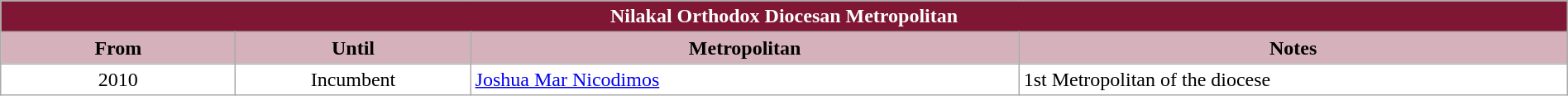<table class="wikitable" style="width: 100%;">
<tr>
<th colspan="4" style="background-color: #7F1734; color: white;">Nilakal Orthodox Diocesan Metropolitan</th>
</tr>
<tr>
<th style="background-color: #D4B1BB; width: 15%;">From</th>
<th style="background-color: #D4B1BB; width: 15%;">Until</th>
<th style="background-color: #D4B1BB; width: 35%;">Metropolitan</th>
<th style="background-color: #D4B1BB; width: 35%;">Notes</th>
</tr>
<tr valign="top" style="background-color: white;">
<td style="text-align: center;">2010</td>
<td style="text-align: center;">Incumbent</td>
<td><a href='#'>Joshua Mar Nicodimos</a></td>
<td>1st Metropolitan of  the diocese</td>
</tr>
</table>
